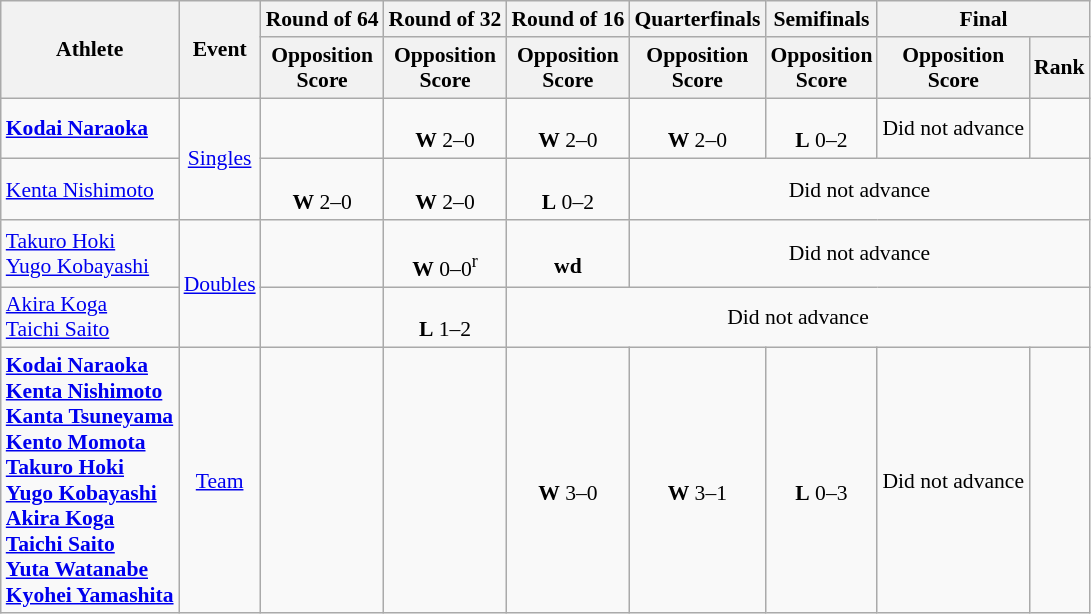<table class=wikitable style="text-align:center; font-size:90%">
<tr>
<th rowspan="2">Athlete</th>
<th rowspan="2">Event</th>
<th>Round of 64</th>
<th>Round of 32</th>
<th>Round of 16</th>
<th>Quarterfinals</th>
<th>Semifinals</th>
<th colspan="2">Final</th>
</tr>
<tr>
<th>Opposition<br>Score</th>
<th>Opposition<br>Score</th>
<th>Opposition<br>Score</th>
<th>Opposition<br>Score</th>
<th>Opposition<br>Score</th>
<th>Opposition<br>Score</th>
<th>Rank</th>
</tr>
<tr>
<td align="left"><strong><a href='#'>Kodai Naraoka</a></strong></td>
<td rowspan="2"><a href='#'>Singles</a></td>
<td></td>
<td><br><strong>W</strong> 2–0</td>
<td><br><strong>W</strong> 2–0</td>
<td><br><strong>W</strong> 2–0</td>
<td><br><strong>L</strong> 0–2</td>
<td>Did not advance</td>
<td></td>
</tr>
<tr>
<td align="left"><a href='#'>Kenta Nishimoto</a></td>
<td><br><strong>W</strong> 2–0</td>
<td><br><strong>W</strong> 2–0</td>
<td><br><strong>L</strong> 0–2</td>
<td colspan="4">Did not advance</td>
</tr>
<tr>
<td align="left"><a href='#'>Takuro Hoki</a> <br><a href='#'>Yugo Kobayashi</a></td>
<td rowspan="2"><a href='#'>Doubles</a></td>
<td></td>
<td><br><strong>W</strong> 0–0<sup>r</sup></td>
<td><br><strong>wd</strong></td>
<td colspan="4">Did not advance</td>
</tr>
<tr>
<td align="left"><a href='#'>Akira Koga</a><br><a href='#'>Taichi Saito</a></td>
<td></td>
<td><br><strong>L</strong> 1–2</td>
<td colspan="5">Did not advance</td>
</tr>
<tr>
<td align="left"><strong><a href='#'>Kodai Naraoka</a> <br><a href='#'>Kenta Nishimoto</a> <br><a href='#'>Kanta Tsuneyama</a> <br><a href='#'>Kento Momota</a><br><a href='#'>Takuro Hoki</a><br><a href='#'>Yugo Kobayashi</a><br><a href='#'>Akira Koga</a><br><a href='#'>Taichi Saito</a><br><a href='#'>Yuta Watanabe</a><br><a href='#'>Kyohei Yamashita</a></strong></td>
<td><a href='#'>Team</a></td>
<td></td>
<td></td>
<td><br><strong>W</strong> 3–0</td>
<td><br><strong>W</strong> 3–1</td>
<td><br><strong>L</strong> 0–3</td>
<td>Did not advance</td>
<td></td>
</tr>
</table>
